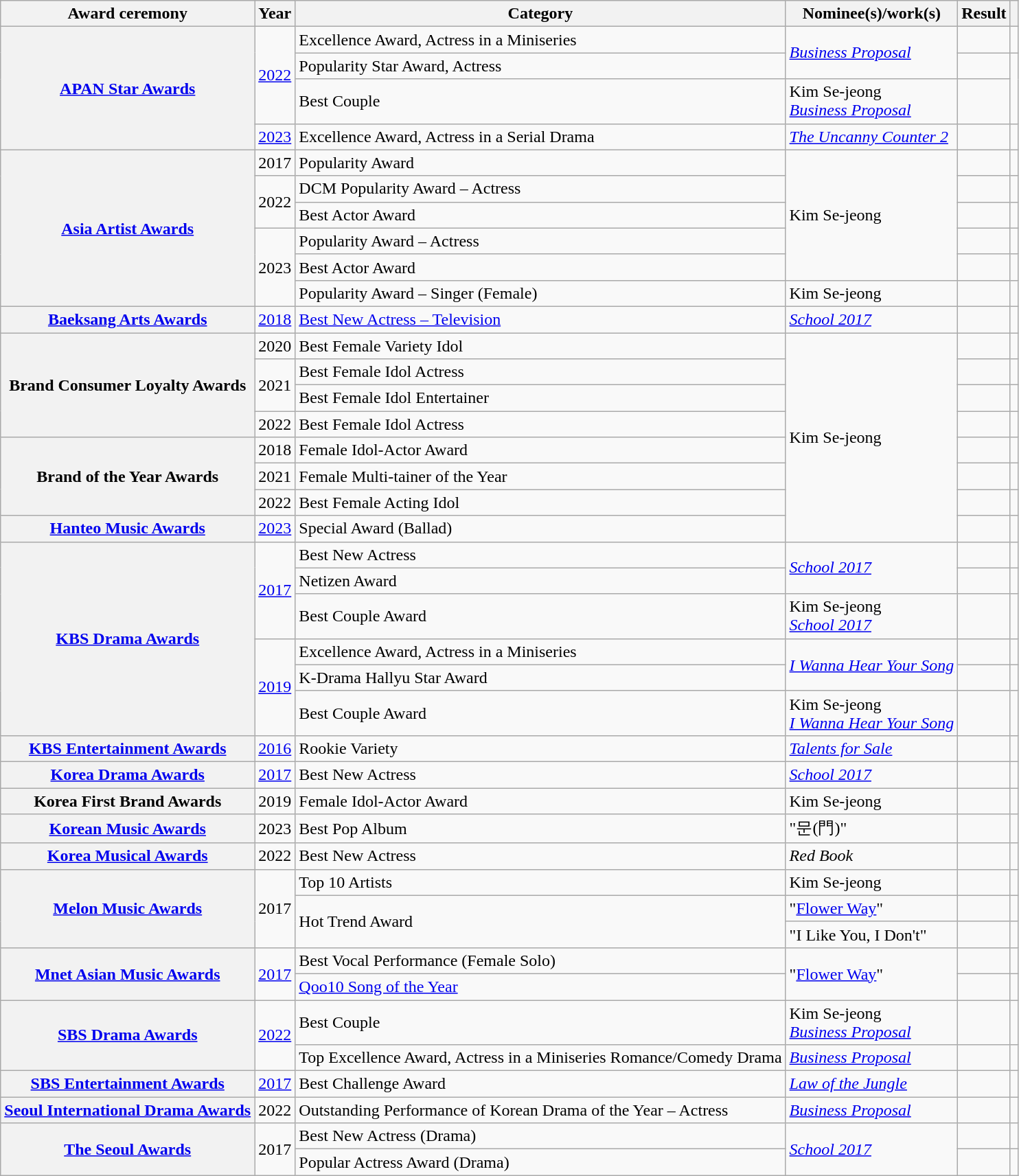<table class="wikitable plainrowheaders sortable">
<tr>
<th scope="col">Award ceremony</th>
<th scope="col">Year</th>
<th scope="col">Category</th>
<th scope="col">Nominee(s)/work(s)</th>
<th scope="col">Result</th>
<th scope="col" class="unsortable"></th>
</tr>
<tr>
<th scope="row" rowspan="4"><a href='#'>APAN Star Awards</a></th>
<td rowspan="3" style="text-align:center"><a href='#'>2022</a></td>
<td>Excellence Award, Actress in a Miniseries</td>
<td rowspan="2"><em><a href='#'>Business Proposal</a></em></td>
<td></td>
<td style="text-align:center"></td>
</tr>
<tr>
<td>Popularity Star Award, Actress</td>
<td></td>
<td rowspan="2" style="text-align:center"></td>
</tr>
<tr>
<td>Best Couple</td>
<td>Kim Se-jeong <br><em><a href='#'>Business Proposal</a></em></td>
<td></td>
</tr>
<tr>
<td style="text-align:center"><a href='#'>2023</a></td>
<td>Excellence Award, Actress in a Serial Drama</td>
<td><em><a href='#'>The Uncanny Counter 2</a></em></td>
<td></td>
<td style="text-align:center"></td>
</tr>
<tr>
<th scope="row" rowspan="6"><a href='#'>Asia Artist Awards</a></th>
<td style="text-align:center">2017</td>
<td>Popularity Award</td>
<td rowspan="5">Kim Se-jeong</td>
<td></td>
<td style="text-align:center"></td>
</tr>
<tr>
<td rowspan="2" style="text-align:center">2022</td>
<td>DCM Popularity Award – Actress</td>
<td></td>
<td style="text-align:center"></td>
</tr>
<tr>
<td>Best Actor Award</td>
<td></td>
<td style="text-align:center"></td>
</tr>
<tr>
<td rowspan="3" style="text-align:center">2023</td>
<td>Popularity Award – Actress</td>
<td></td>
<td style="text-align:center"></td>
</tr>
<tr>
<td>Best Actor Award</td>
<td></td>
<td style="text-align:center"></td>
</tr>
<tr>
<td>Popularity Award – Singer (Female)</td>
<td>Kim Se-jeong</td>
<td></td>
<td style="text-align:center"></td>
</tr>
<tr>
<th scope="row"><a href='#'>Baeksang Arts Awards</a></th>
<td style="text-align:center"><a href='#'>2018</a></td>
<td><a href='#'>Best New Actress – Television</a></td>
<td><em><a href='#'>School 2017</a></em></td>
<td></td>
<td style="text-align:center"></td>
</tr>
<tr>
<th scope="row" rowspan="4">Brand Consumer Loyalty Awards</th>
<td style="text-align:center">2020</td>
<td>Best Female Variety Idol</td>
<td rowspan="8">Kim Se-jeong</td>
<td></td>
<td style="text-align:center"></td>
</tr>
<tr>
<td rowspan="2" style="text-align:center">2021</td>
<td>Best Female Idol Actress</td>
<td></td>
<td style="text-align:center"></td>
</tr>
<tr>
<td>Best Female Idol Entertainer</td>
<td></td>
<td style="text-align:center"></td>
</tr>
<tr>
<td style="text-align:center">2022</td>
<td>Best Female Idol Actress</td>
<td></td>
<td style="text-align:center"></td>
</tr>
<tr>
<th scope="row" rowspan="3">Brand of the Year Awards</th>
<td style="text-align:center">2018</td>
<td>Female Idol-Actor Award</td>
<td></td>
<td style="text-align:center"></td>
</tr>
<tr>
<td style="text-align:center">2021</td>
<td>Female Multi-tainer of the Year</td>
<td></td>
<td style="text-align:center"></td>
</tr>
<tr>
<td style="text-align:center">2022</td>
<td>Best Female Acting Idol</td>
<td></td>
<td style="text-align:center"></td>
</tr>
<tr>
<th scope="row"><a href='#'>Hanteo Music Awards</a></th>
<td style="text-align:center"><a href='#'>2023</a></td>
<td>Special Award (Ballad)</td>
<td></td>
<td style="text-align:center"></td>
</tr>
<tr>
<th scope="row"  rowspan="6"><a href='#'>KBS Drama Awards</a></th>
<td rowspan="3" style="text-align:center"><a href='#'>2017</a></td>
<td>Best New Actress</td>
<td rowspan="2"><em><a href='#'>School 2017</a></em></td>
<td></td>
<td style="text-align:center"></td>
</tr>
<tr>
<td>Netizen Award</td>
<td></td>
<td style="text-align:center"></td>
</tr>
<tr>
<td>Best Couple Award</td>
<td>Kim Se-jeong <br><em><a href='#'>School 2017</a></em></td>
<td></td>
<td style="text-align:center"></td>
</tr>
<tr>
<td rowspan="3" style="text-align:center"><a href='#'>2019</a></td>
<td>Excellence Award, Actress in a Miniseries</td>
<td rowspan="2"><em><a href='#'>I Wanna Hear Your Song</a></em></td>
<td></td>
<td style="text-align:center"></td>
</tr>
<tr>
<td>K-Drama Hallyu Star Award</td>
<td></td>
<td style="text-align:center"></td>
</tr>
<tr>
<td>Best Couple Award</td>
<td>Kim Se-jeong <br><em><a href='#'>I Wanna Hear Your Song</a></em></td>
<td></td>
<td style="text-align:center"></td>
</tr>
<tr>
<th scope="row"><a href='#'>KBS Entertainment Awards</a></th>
<td style="text-align:center"><a href='#'>2016</a></td>
<td>Rookie Variety</td>
<td><em><a href='#'>Talents for Sale</a></em></td>
<td></td>
<td style="text-align:center"></td>
</tr>
<tr>
<th scope="row"><a href='#'>Korea Drama Awards</a></th>
<td style="text-align:center"><a href='#'>2017</a></td>
<td>Best New Actress</td>
<td><em><a href='#'>School 2017</a></em></td>
<td></td>
<td style="text-align:center"></td>
</tr>
<tr>
<th scope="row">Korea First Brand Awards</th>
<td style="text-align:center">2019</td>
<td>Female Idol-Actor Award</td>
<td>Kim Se-jeong</td>
<td></td>
<td style="text-align:center"></td>
</tr>
<tr>
<th scope="row"><a href='#'>Korean Music Awards</a></th>
<td style="text-align:center">2023</td>
<td>Best Pop Album</td>
<td>"문(門)"</td>
<td></td>
<td style="text-align:center"></td>
</tr>
<tr>
<th scope="row"><a href='#'>Korea Musical Awards</a></th>
<td style="text-align:center">2022</td>
<td>Best New Actress</td>
<td><em>Red Book</em></td>
<td></td>
<td style="text-align:center"></td>
</tr>
<tr>
<th scope="row"  rowspan="3"><a href='#'>Melon Music Awards</a></th>
<td rowspan="3" style="text-align:center">2017</td>
<td>Top 10 Artists</td>
<td>Kim Se-jeong</td>
<td></td>
<td style="text-align:center"></td>
</tr>
<tr>
<td rowspan="2">Hot Trend Award</td>
<td>"<a href='#'>Flower Way</a>"</td>
<td></td>
<td style="text-align:center"></td>
</tr>
<tr>
<td>"I Like You, I Don't" </td>
<td></td>
<td style="text-align:center"></td>
</tr>
<tr>
<th scope="row" rowspan="2"><a href='#'>Mnet Asian Music Awards</a></th>
<td rowspan="2" style="text-align:center"><a href='#'>2017</a></td>
<td>Best Vocal Performance (Female Solo)</td>
<td rowspan="2">"<a href='#'>Flower Way</a>"</td>
<td></td>
<td style="text-align:center"></td>
</tr>
<tr>
<td><a href='#'>Qoo10 Song of the Year</a></td>
<td></td>
<td style="text-align:center"></td>
</tr>
<tr>
<th scope="row" rowspan="2"><a href='#'>SBS Drama Awards</a></th>
<td rowspan="2" style="text-align:center"><a href='#'>2022</a></td>
<td>Best Couple</td>
<td>Kim Se-jeong <br><em><a href='#'>Business Proposal</a></em></td>
<td></td>
<td style="text-align:center"></td>
</tr>
<tr>
<td>Top Excellence Award, Actress in a Miniseries Romance/Comedy Drama</td>
<td><em><a href='#'>Business Proposal</a></em></td>
<td></td>
<td style="text-align:center"></td>
</tr>
<tr>
<th scope="row"><a href='#'>SBS Entertainment Awards</a></th>
<td style="text-align:center"><a href='#'>2017</a></td>
<td>Best Challenge Award</td>
<td><em><a href='#'>Law of the Jungle</a></em></td>
<td></td>
<td style="text-align:center"></td>
</tr>
<tr>
<th scope="row"><a href='#'>Seoul International Drama Awards</a></th>
<td style="text-align:center">2022</td>
<td>Outstanding Performance of Korean Drama of the Year – Actress</td>
<td><em><a href='#'>Business Proposal</a></em></td>
<td></td>
<td style="text-align:center"></td>
</tr>
<tr>
<th scope="row" rowspan="2"><a href='#'>The Seoul Awards</a></th>
<td rowspan="2" style="text-align:center">2017</td>
<td>Best New Actress (Drama)</td>
<td rowspan="2"><em><a href='#'>School 2017</a></em></td>
<td></td>
<td style="text-align:center"></td>
</tr>
<tr>
<td>Popular Actress Award (Drama)</td>
<td></td>
<td style="text-align:center"></td>
</tr>
</table>
